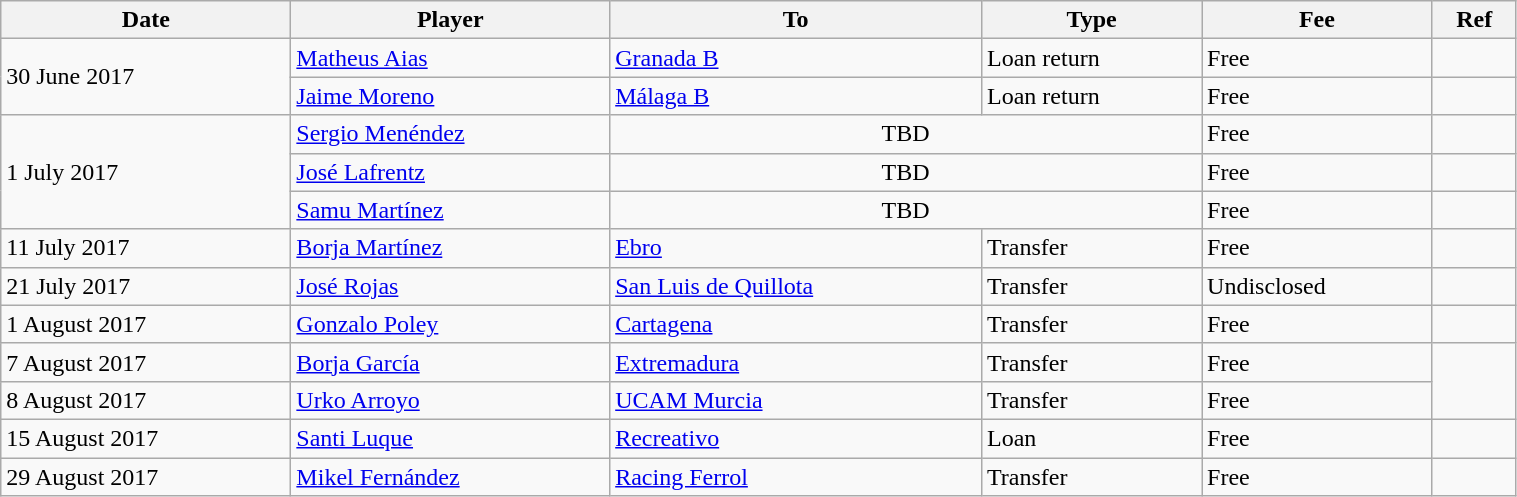<table class="wikitable" style="width:80%;">
<tr>
<th>Date</th>
<th>Player</th>
<th>To</th>
<th>Type</th>
<th>Fee</th>
<th>Ref</th>
</tr>
<tr>
<td rowspan="2">30 June 2017</td>
<td> <a href='#'>Matheus Aias</a></td>
<td> <a href='#'>Granada B</a></td>
<td>Loan return</td>
<td>Free</td>
<td></td>
</tr>
<tr>
<td> <a href='#'>Jaime Moreno</a></td>
<td> <a href='#'>Málaga B</a></td>
<td>Loan return</td>
<td>Free</td>
<td></td>
</tr>
<tr>
<td rowspan="3">1 July 2017</td>
<td> <a href='#'>Sergio Menéndez</a></td>
<td colspan="2" style="text-align:center;">TBD</td>
<td>Free</td>
<td></td>
</tr>
<tr>
<td> <a href='#'>José Lafrentz</a></td>
<td colspan="2" style="text-align:center;">TBD</td>
<td>Free</td>
<td></td>
</tr>
<tr>
<td> <a href='#'>Samu Martínez</a></td>
<td colspan="2" style="text-align:center;">TBD</td>
<td>Free</td>
<td></td>
</tr>
<tr>
<td>11 July 2017</td>
<td> <a href='#'>Borja Martínez</a></td>
<td> <a href='#'>Ebro</a></td>
<td>Transfer</td>
<td>Free</td>
<td></td>
</tr>
<tr>
<td>21 July 2017</td>
<td> <a href='#'>José Rojas</a></td>
<td> <a href='#'>San Luis de Quillota</a></td>
<td>Transfer</td>
<td>Undisclosed</td>
<td></td>
</tr>
<tr>
<td>1 August 2017</td>
<td> <a href='#'>Gonzalo Poley</a></td>
<td> <a href='#'>Cartagena</a></td>
<td>Transfer</td>
<td>Free</td>
<td></td>
</tr>
<tr>
<td>7 August 2017</td>
<td> <a href='#'>Borja García</a></td>
<td> <a href='#'>Extremadura</a></td>
<td>Transfer</td>
<td>Free</td>
<td rowspan="2"></td>
</tr>
<tr>
<td>8 August 2017</td>
<td> <a href='#'>Urko Arroyo</a></td>
<td> <a href='#'>UCAM Murcia</a></td>
<td>Transfer</td>
<td>Free</td>
</tr>
<tr>
<td>15 August 2017</td>
<td> <a href='#'>Santi Luque</a></td>
<td> <a href='#'>Recreativo</a></td>
<td>Loan</td>
<td>Free</td>
<td></td>
</tr>
<tr>
<td>29 August 2017</td>
<td> <a href='#'>Mikel Fernández</a></td>
<td> <a href='#'>Racing Ferrol</a></td>
<td>Transfer</td>
<td>Free</td>
<td></td>
</tr>
</table>
